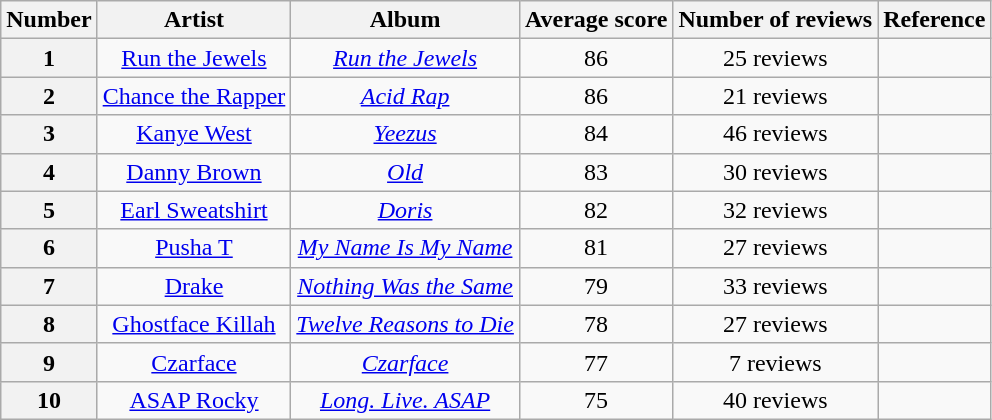<table class="wikitable" style="text-align:center;">
<tr>
<th scope="col">Number</th>
<th scope="col">Artist</th>
<th scope="col">Album</th>
<th scope="col">Average score</th>
<th scope="col">Number of reviews</th>
<th scope="col">Reference</th>
</tr>
<tr>
<th scope="row">1</th>
<td><a href='#'>Run the Jewels</a></td>
<td><em><a href='#'>Run the Jewels</a></em></td>
<td>86</td>
<td>25 reviews</td>
<td></td>
</tr>
<tr>
<th scope="row">2</th>
<td><a href='#'>Chance the Rapper</a></td>
<td><em><a href='#'>Acid Rap</a></em></td>
<td>86</td>
<td>21 reviews</td>
<td></td>
</tr>
<tr>
<th scope="row">3</th>
<td><a href='#'>Kanye West</a></td>
<td><em><a href='#'>Yeezus</a></em></td>
<td>84</td>
<td>46 reviews</td>
<td></td>
</tr>
<tr>
<th scope="row">4</th>
<td><a href='#'>Danny Brown</a></td>
<td><em><a href='#'>Old</a></em></td>
<td>83</td>
<td>30 reviews</td>
<td></td>
</tr>
<tr>
<th scope="row">5</th>
<td><a href='#'>Earl Sweatshirt</a></td>
<td><em><a href='#'>Doris</a></em></td>
<td>82</td>
<td>32 reviews</td>
<td></td>
</tr>
<tr>
<th scope="row">6</th>
<td><a href='#'>Pusha T</a></td>
<td><em><a href='#'>My Name Is My Name</a></em></td>
<td>81</td>
<td>27 reviews</td>
<td></td>
</tr>
<tr>
<th scope="row">7</th>
<td><a href='#'>Drake</a></td>
<td><em><a href='#'>Nothing Was the Same</a></em></td>
<td>79</td>
<td>33 reviews</td>
<td></td>
</tr>
<tr>
<th scope="row">8</th>
<td><a href='#'>Ghostface Killah</a></td>
<td><em><a href='#'>Twelve Reasons to Die</a></em></td>
<td>78</td>
<td>27 reviews</td>
<td></td>
</tr>
<tr>
<th scope="row">9</th>
<td><a href='#'>Czarface</a></td>
<td><em><a href='#'>Czarface</a></em></td>
<td>77</td>
<td>7 reviews</td>
<td></td>
</tr>
<tr>
<th scope="row">10</th>
<td><a href='#'>ASAP Rocky</a></td>
<td><em><a href='#'>Long. Live. ASAP</a></em></td>
<td>75</td>
<td>40 reviews</td>
<td></td>
</tr>
</table>
